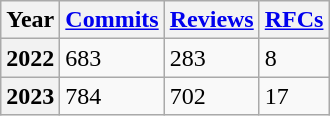<table class="wikitable">
<tr>
<th>Year</th>
<th><a href='#'>Commits</a></th>
<th><a href='#'>Reviews</a></th>
<th><a href='#'>RFCs</a></th>
</tr>
<tr>
<th>2022</th>
<td>683</td>
<td>283</td>
<td>8</td>
</tr>
<tr>
<th>2023</th>
<td>784</td>
<td>702</td>
<td>17</td>
</tr>
</table>
